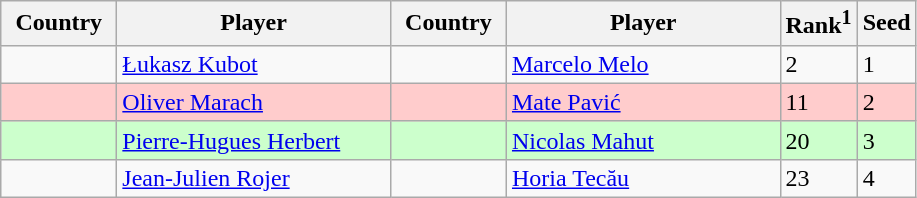<table class="sortable wikitable">
<tr>
<th width="70">Country</th>
<th width="175">Player</th>
<th width="70">Country</th>
<th width="175">Player</th>
<th>Rank<sup>1</sup></th>
<th>Seed</th>
</tr>
<tr>
<td></td>
<td><a href='#'>Łukasz Kubot</a></td>
<td></td>
<td><a href='#'>Marcelo Melo</a></td>
<td>2</td>
<td>1</td>
</tr>
<tr style="background:#fcc;">
<td></td>
<td><a href='#'>Oliver Marach</a></td>
<td></td>
<td><a href='#'>Mate Pavić</a></td>
<td>11</td>
<td>2</td>
</tr>
<tr style="background:#cfc;">
<td></td>
<td><a href='#'>Pierre-Hugues Herbert</a></td>
<td></td>
<td><a href='#'>Nicolas Mahut</a></td>
<td>20</td>
<td>3</td>
</tr>
<tr>
<td></td>
<td><a href='#'>Jean-Julien Rojer</a></td>
<td></td>
<td><a href='#'>Horia Tecău</a></td>
<td>23</td>
<td>4</td>
</tr>
</table>
